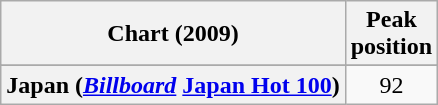<table class="wikitable sortable plainrowheaders" style="text-align:center">
<tr>
<th scope="col">Chart (2009)</th>
<th scope="col">Peak<br>position</th>
</tr>
<tr>
</tr>
<tr>
</tr>
<tr>
<th scope="row">Japan (<em><a href='#'>Billboard</a></em> <a href='#'>Japan Hot 100</a>)</th>
<td>92</td>
</tr>
</table>
